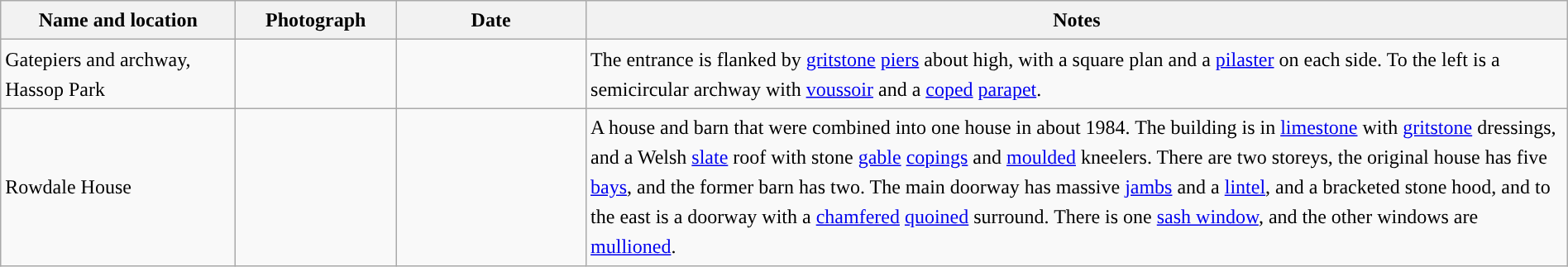<table class="wikitable sortable plainrowheaders" style="width:100%;border:0px;text-align:left;line-height:150%;">
<tr>
<th scope="col"  style="width:150px">Name and location</th>
<th scope="col"  style="width:100px" class="unsortable">Photograph</th>
<th scope="col"  style="width:120px">Date</th>
<th scope="col"  style="width:650px" class="unsortable">Notes</th>
</tr>
<tr>
<td>Gatepiers and archway, Hassop Park<br><small></small></td>
<td></td>
<td align="center"></td>
<td>The entrance is flanked by <a href='#'>gritstone</a> <a href='#'>piers</a> about  high, with a square plan and a <a href='#'>pilaster</a> on each side.  To the left is a semicircular archway with <a href='#'>voussoir</a> and a <a href='#'>coped</a> <a href='#'>parapet</a>.</td>
</tr>
<tr>
<td>Rowdale House<br><small></small></td>
<td></td>
<td align="center"></td>
<td>A house and barn that were combined into one house in about 1984.  The building is in <a href='#'>limestone</a> with <a href='#'>gritstone</a> dressings, and a Welsh <a href='#'>slate</a> roof with stone <a href='#'>gable</a> <a href='#'>copings</a> and <a href='#'>moulded</a> kneelers.  There are two storeys, the original house has five <a href='#'>bays</a>, and the former barn has two.  The main doorway has massive <a href='#'>jambs</a> and a <a href='#'>lintel</a>, and a bracketed stone hood, and to the east is a doorway with a <a href='#'>chamfered</a> <a href='#'>quoined</a> surround.  There is one <a href='#'>sash window</a>, and the other windows are <a href='#'>mullioned</a>.</td>
</tr>
<tr>
</tr>
</table>
